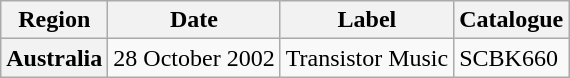<table class="wikitable plainrowheaders">
<tr>
<th>Region</th>
<th>Date</th>
<th>Label</th>
<th>Catalogue</th>
</tr>
<tr>
<th scope="row">Australia</th>
<td>28 October 2002</td>
<td>Transistor Music</td>
<td>SCBK660</td>
</tr>
</table>
